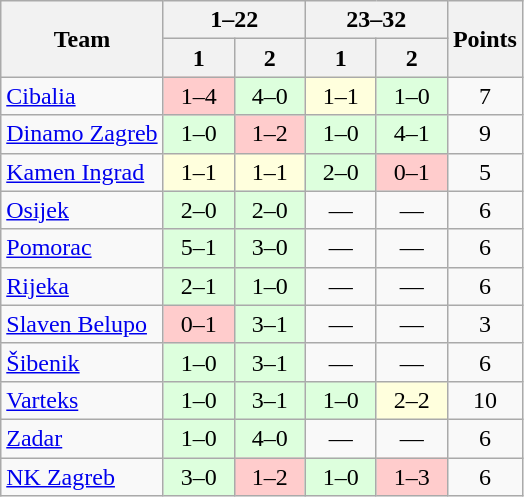<table class="wikitable" style="text-align:center">
<tr>
<th rowspan=2>Team</th>
<th colspan=2>1–22</th>
<th colspan=2>23–32</th>
<th rowspan=2>Points</th>
</tr>
<tr>
<th width=40>1</th>
<th width=40>2</th>
<th width=40>1</th>
<th width=40>2</th>
</tr>
<tr>
<td align=left><a href='#'>Cibalia</a></td>
<td bgcolor=#FFCCCC>1–4</td>
<td bgcolor="#ddffdd">4–0</td>
<td bgcolor="#ffffdd">1–1</td>
<td bgcolor="#ddffdd">1–0</td>
<td>7</td>
</tr>
<tr>
<td align=left><a href='#'>Dinamo Zagreb</a></td>
<td bgcolor="#ddffdd">1–0</td>
<td bgcolor=#FFCCCC>1–2</td>
<td bgcolor="#ddffdd">1–0</td>
<td bgcolor="#ddffdd">4–1</td>
<td>9</td>
</tr>
<tr>
<td align=left><a href='#'>Kamen Ingrad</a></td>
<td bgcolor="#ffffdd">1–1</td>
<td bgcolor="#ffffdd">1–1</td>
<td bgcolor="#ddffdd">2–0</td>
<td bgcolor=#FFCCCC>0–1</td>
<td>5</td>
</tr>
<tr>
<td align=left><a href='#'>Osijek</a></td>
<td bgcolor="#ddffdd">2–0</td>
<td bgcolor="#ddffdd">2–0</td>
<td>—</td>
<td>—</td>
<td>6</td>
</tr>
<tr>
<td align=left><a href='#'>Pomorac</a></td>
<td bgcolor="#ddffdd">5–1</td>
<td bgcolor="#ddffdd">3–0</td>
<td>—</td>
<td>—</td>
<td>6</td>
</tr>
<tr>
<td align=left><a href='#'>Rijeka</a></td>
<td bgcolor="#ddffdd">2–1</td>
<td bgcolor="#ddffdd">1–0</td>
<td>—</td>
<td>—</td>
<td>6</td>
</tr>
<tr>
<td align=left><a href='#'>Slaven Belupo</a></td>
<td bgcolor=#FFCCCC>0–1</td>
<td bgcolor="#ddffdd">3–1</td>
<td>—</td>
<td>—</td>
<td>3</td>
</tr>
<tr>
<td align=left><a href='#'>Šibenik</a></td>
<td bgcolor="#ddffdd">1–0</td>
<td bgcolor="#ddffdd">3–1</td>
<td>—</td>
<td>—</td>
<td>6</td>
</tr>
<tr>
<td align=left><a href='#'>Varteks</a></td>
<td bgcolor="#ddffdd">1–0</td>
<td bgcolor="#ddffdd">3–1</td>
<td bgcolor="#ddffdd">1–0</td>
<td bgcolor="#ffffdd">2–2</td>
<td>10</td>
</tr>
<tr>
<td align=left><a href='#'>Zadar</a></td>
<td bgcolor="#ddffdd">1–0</td>
<td bgcolor="#ddffdd">4–0</td>
<td>—</td>
<td>—</td>
<td>6</td>
</tr>
<tr>
<td align=left><a href='#'>NK Zagreb</a></td>
<td bgcolor="#ddffdd">3–0</td>
<td bgcolor=#FFCCCC>1–2</td>
<td bgcolor="#ddffdd">1–0</td>
<td bgcolor=#FFCCCC>1–3</td>
<td>6</td>
</tr>
</table>
